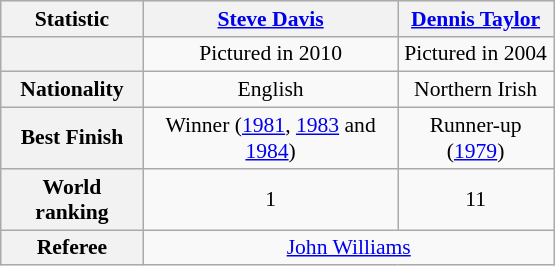<table class="wikitable" border=1 width=370px align="right" cellpadding="5" cellspacing="0" style="margin-left: .5em; border-collapse: collapse; margin-top: .4em;font-size: 90%;">
<tr>
<th scope="col">Statistic</th>
<th scope="col"><a href='#'>Steve Davis</a></th>
<th scope="col"><a href='#'>Dennis Taylor</a></th>
</tr>
<tr>
<th scope="row"></th>
<td align="center"> Pictured in 2010</td>
<td align="center"> Pictured in 2004</td>
</tr>
<tr style="text-align:center;">
<th scope="row">Nationality</th>
<td>English</td>
<td>Northern Irish</td>
</tr>
<tr style="text-align:center;">
<th scope="row">Best Finish</th>
<td>Winner (<a href='#'>1981</a>, <a href='#'>1983</a> and <a href='#'>1984</a>)</td>
<td>Runner-up (<a href='#'>1979</a>)</td>
</tr>
<tr style="text-align:center;">
<th scope="row">World ranking</th>
<td>1</td>
<td>11</td>
</tr>
<tr>
<th scope="row">Referee</th>
<td style="text-align:center;" colspan="2"><a href='#'>John Williams</a></td>
</tr>
</table>
